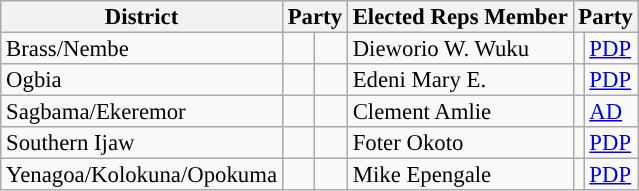<table class="sortable wikitable" style="font-size:95%;line-height:14px;">
<tr>
<th class="unsortable">District</th>
<th colspan="2">Party</th>
<th class="unsortable">Elected Reps Member</th>
<th colspan="2">Party</th>
</tr>
<tr>
<td>Brass/Nembe</td>
<td></td>
<td></td>
<td>Dieworio W. Wuku</td>
<td style="background:"></td>
<td><a href='#'>PDP</a></td>
</tr>
<tr>
<td>Ogbia</td>
<td></td>
<td></td>
<td>Edeni Mary E.</td>
<td style="background:"></td>
<td><a href='#'>PDP</a></td>
</tr>
<tr>
<td>Sagbama/Ekeremor</td>
<td></td>
<td></td>
<td>Clement Amlie</td>
<td style="background:"></td>
<td><a href='#'>AD</a></td>
</tr>
<tr>
<td>Southern Ijaw</td>
<td></td>
<td></td>
<td>Foter Okoto</td>
<td style="background:"></td>
<td><a href='#'>PDP</a></td>
</tr>
<tr>
<td>Yenagoa/Kolokuna/Opokuma</td>
<td></td>
<td></td>
<td>Mike Epengale</td>
<td style="background:"></td>
<td><a href='#'>PDP</a></td>
</tr>
</table>
